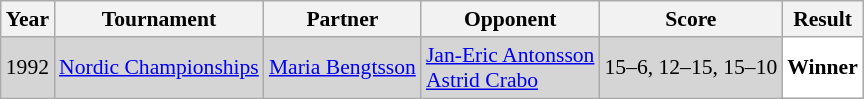<table class="sortable wikitable" style="font-size: 90%;">
<tr>
<th>Year</th>
<th>Tournament</th>
<th>Partner</th>
<th>Opponent</th>
<th>Score</th>
<th>Result</th>
</tr>
<tr style="background:#D5D5D5">
<td align="center">1992</td>
<td align="left"><a href='#'>Nordic Championships</a></td>
<td align="left"> <a href='#'>Maria Bengtsson</a></td>
<td align="left"> <a href='#'>Jan-Eric Antonsson</a><br> <a href='#'>Astrid Crabo</a></td>
<td align="left">15–6, 12–15, 15–10</td>
<td style="text-align:left; background:white"> <strong>Winner</strong></td>
</tr>
</table>
